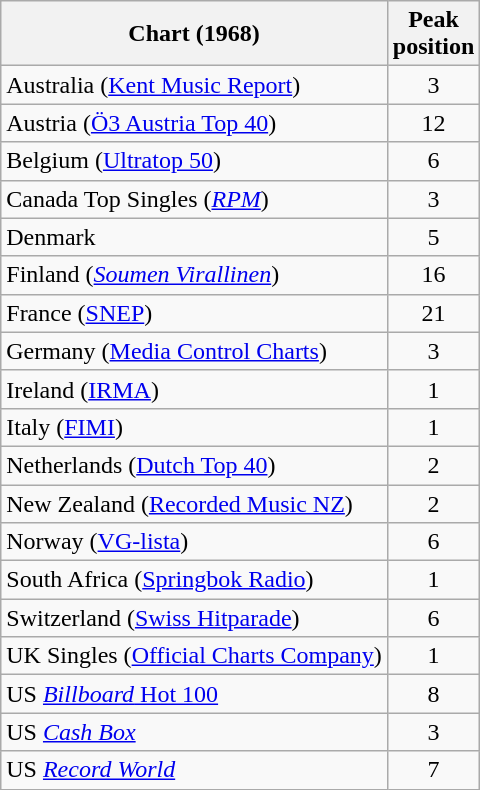<table class="wikitable sortable">
<tr>
<th>Chart (1968)</th>
<th>Peak<br>position</th>
</tr>
<tr>
<td>Australia (<a href='#'>Kent Music Report</a>)</td>
<td align="center">3</td>
</tr>
<tr>
<td>Austria (<a href='#'>Ö3 Austria Top 40</a>)</td>
<td align="center">12</td>
</tr>
<tr>
<td>Belgium (<a href='#'>Ultratop 50</a>)</td>
<td align="center">6</td>
</tr>
<tr>
<td>Canada Top Singles (<em><a href='#'>RPM</a></em>)</td>
<td align="center">3</td>
</tr>
<tr>
<td>Denmark</td>
<td align="center">5</td>
</tr>
<tr>
<td>Finland (<a href='#'><em>Soumen Virallinen</em></a>)</td>
<td style="text-align:center;">16</td>
</tr>
<tr>
<td>France (<a href='#'>SNEP</a>)</td>
<td align="center">21</td>
</tr>
<tr>
<td>Germany (<a href='#'>Media Control Charts</a>)</td>
<td align="center">3</td>
</tr>
<tr>
<td>Ireland (<a href='#'>IRMA</a>)</td>
<td align="center">1</td>
</tr>
<tr>
<td>Italy (<a href='#'>FIMI</a>)</td>
<td align="center">1</td>
</tr>
<tr>
<td>Netherlands (<a href='#'>Dutch Top 40</a>)</td>
<td align="center">2</td>
</tr>
<tr>
<td>New Zealand (<a href='#'>Recorded Music NZ</a>)</td>
<td align="center">2</td>
</tr>
<tr>
<td>Norway (<a href='#'>VG-lista</a>)</td>
<td align="center">6</td>
</tr>
<tr>
<td>South Africa (<a href='#'>Springbok Radio</a>)</td>
<td align="center">1</td>
</tr>
<tr>
<td>Switzerland (<a href='#'>Swiss Hitparade</a>)</td>
<td align="center">6</td>
</tr>
<tr>
<td>UK Singles (<a href='#'>Official Charts Company</a>)</td>
<td align="center">1</td>
</tr>
<tr>
<td>US <a href='#'><em>Billboard</em> Hot 100</a></td>
<td align="center">8</td>
</tr>
<tr>
<td>US <em><a href='#'>Cash Box</a></em></td>
<td align="center">3</td>
</tr>
<tr>
<td>US <em><a href='#'>Record World</a></em></td>
<td align="center">7</td>
</tr>
</table>
